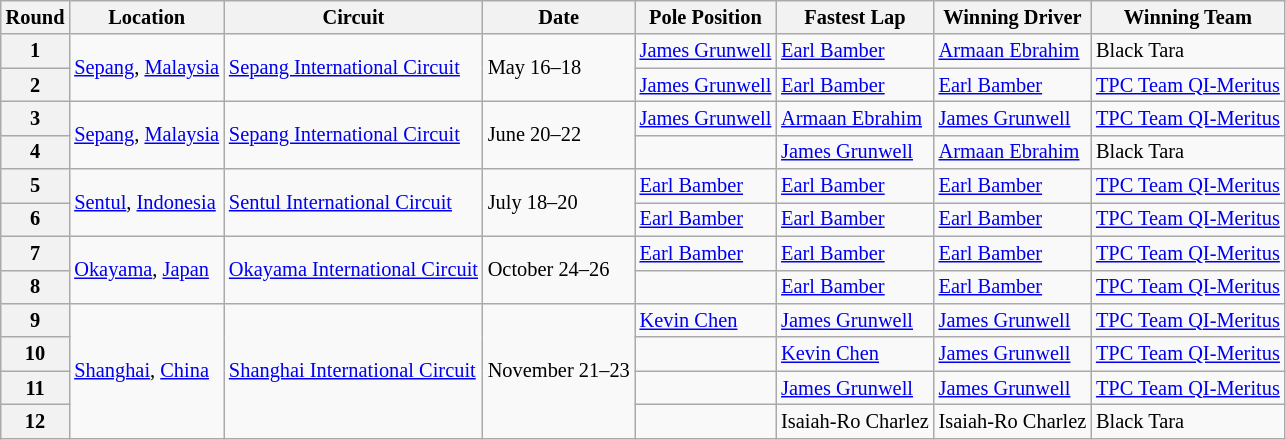<table class="wikitable" style="font-size:85%;">
<tr>
<th>Round</th>
<th>Location</th>
<th>Circuit</th>
<th>Date</th>
<th>Pole Position</th>
<th>Fastest Lap</th>
<th>Winning Driver</th>
<th>Winning Team</th>
</tr>
<tr>
<th>1</th>
<td rowspan=2 nowrap> <a href='#'>Sepang</a>, <a href='#'>Malaysia</a></td>
<td rowspan=2><a href='#'>Sepang International Circuit</a></td>
<td rowspan=2>May 16–18</td>
<td> <a href='#'>James Grunwell</a></td>
<td> <a href='#'>Earl Bamber</a></td>
<td> <a href='#'>Armaan Ebrahim</a></td>
<td> Black Tara</td>
</tr>
<tr>
<th>2</th>
<td> <a href='#'>James Grunwell</a></td>
<td> <a href='#'>Earl Bamber</a></td>
<td> <a href='#'>Earl Bamber</a></td>
<td> <a href='#'>TPC Team QI-Meritus</a></td>
</tr>
<tr>
<th>3</th>
<td rowspan=2> <a href='#'>Sepang</a>, <a href='#'>Malaysia</a></td>
<td rowspan=2><a href='#'>Sepang International Circuit</a></td>
<td rowspan=2>June 20–22</td>
<td nowrap> <a href='#'>James Grunwell</a></td>
<td nowrap> <a href='#'>Armaan Ebrahim</a></td>
<td nowrap> <a href='#'>James Grunwell</a></td>
<td> <a href='#'>TPC Team QI-Meritus</a></td>
</tr>
<tr>
<th>4</th>
<td></td>
<td> <a href='#'>James Grunwell</a></td>
<td> <a href='#'>Armaan Ebrahim</a></td>
<td> Black Tara</td>
</tr>
<tr>
<th>5</th>
<td rowspan=2> <a href='#'>Sentul</a>, <a href='#'>Indonesia</a></td>
<td rowspan=2><a href='#'>Sentul International Circuit</a></td>
<td rowspan=2>July 18–20</td>
<td> <a href='#'>Earl Bamber</a></td>
<td> <a href='#'>Earl Bamber</a></td>
<td> <a href='#'>Earl Bamber</a></td>
<td> <a href='#'>TPC Team QI-Meritus</a></td>
</tr>
<tr>
<th>6</th>
<td> <a href='#'>Earl Bamber</a></td>
<td> <a href='#'>Earl Bamber</a></td>
<td> <a href='#'>Earl Bamber</a></td>
<td> <a href='#'>TPC Team QI-Meritus</a></td>
</tr>
<tr>
<th>7</th>
<td rowspan=2 nowrap> <a href='#'>Okayama</a>, <a href='#'>Japan</a></td>
<td rowspan=2 nowrap><a href='#'>Okayama International Circuit</a></td>
<td rowspan=2>October 24–26</td>
<td> <a href='#'>Earl Bamber</a></td>
<td> <a href='#'>Earl Bamber</a></td>
<td> <a href='#'>Earl Bamber</a></td>
<td> <a href='#'>TPC Team QI-Meritus</a></td>
</tr>
<tr>
<th>8</th>
<td></td>
<td> <a href='#'>Earl Bamber</a></td>
<td> <a href='#'>Earl Bamber</a></td>
<td> <a href='#'>TPC Team QI-Meritus</a></td>
</tr>
<tr>
<th>9</th>
<td rowspan=4> <a href='#'>Shanghai</a>, <a href='#'>China</a></td>
<td rowspan=4><a href='#'>Shanghai International Circuit</a></td>
<td rowspan=4 nowrap>November 21–23</td>
<td> <a href='#'>Kevin Chen</a></td>
<td> <a href='#'>James Grunwell</a></td>
<td> <a href='#'>James Grunwell</a></td>
<td nowrap> <a href='#'>TPC Team QI-Meritus</a></td>
</tr>
<tr>
<th>10</th>
<td></td>
<td> <a href='#'>Kevin Chen</a></td>
<td> <a href='#'>James Grunwell</a></td>
<td> <a href='#'>TPC Team QI-Meritus</a></td>
</tr>
<tr>
<th>11</th>
<td></td>
<td> <a href='#'>James Grunwell</a></td>
<td> <a href='#'>James Grunwell</a></td>
<td> <a href='#'>TPC Team QI-Meritus</a></td>
</tr>
<tr>
<th>12</th>
<td></td>
<td nowrap> Isaiah-Ro Charlez</td>
<td nowrap> Isaiah-Ro Charlez</td>
<td> Black Tara</td>
</tr>
</table>
